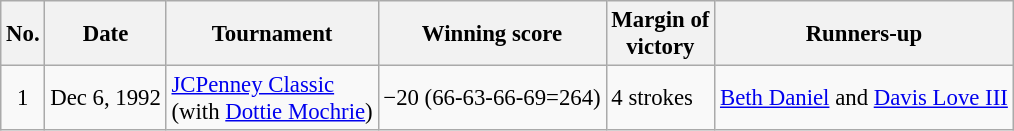<table class="wikitable" style="font-size:95%;">
<tr>
<th>No.</th>
<th>Date</th>
<th>Tournament</th>
<th>Winning score</th>
<th>Margin of<br>victory</th>
<th>Runners-up</th>
</tr>
<tr>
<td align=center>1</td>
<td align=right>Dec 6, 1992</td>
<td><a href='#'>JCPenney Classic</a><br>(with  <a href='#'>Dottie Mochrie</a>)</td>
<td>−20 (66-63-66-69=264)</td>
<td>4 strokes</td>
<td> <a href='#'>Beth Daniel</a> and  <a href='#'>Davis Love III</a></td>
</tr>
</table>
